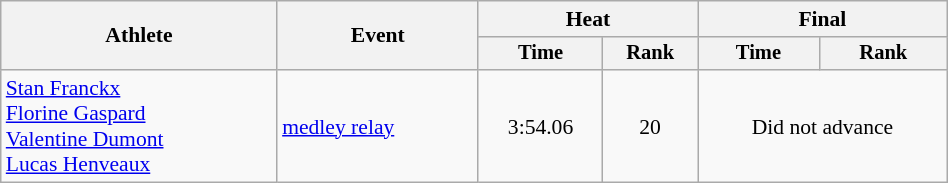<table class="wikitable" style="text-align:center; font-size:90%; width:50%;">
<tr>
<th rowspan="2">Athlete</th>
<th rowspan="2">Event</th>
<th colspan="2">Heat</th>
<th colspan="2">Final</th>
</tr>
<tr style="font-size:95%">
<th>Time</th>
<th>Rank</th>
<th>Time</th>
<th>Rank</th>
</tr>
<tr>
<td align=left><a href='#'>Stan Franckx</a><br><a href='#'>Florine Gaspard</a> <br><a href='#'>Valentine Dumont</a> <br><a href='#'>Lucas Henveaux</a></td>
<td align=left><a href='#'> medley relay</a></td>
<td>3:54.06</td>
<td>20</td>
<td colspan="2">Did not advance</td>
</tr>
</table>
